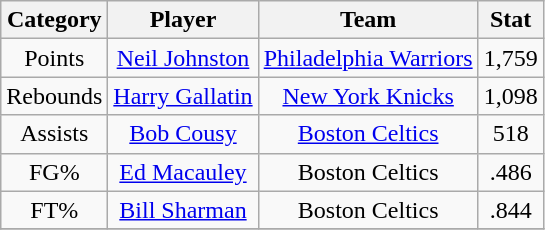<table class="wikitable" style="text-align:center">
<tr>
<th>Category</th>
<th>Player</th>
<th>Team</th>
<th>Stat</th>
</tr>
<tr>
<td>Points</td>
<td><a href='#'>Neil Johnston</a></td>
<td><a href='#'>Philadelphia Warriors</a></td>
<td>1,759</td>
</tr>
<tr>
<td>Rebounds</td>
<td><a href='#'>Harry Gallatin</a></td>
<td><a href='#'>New York Knicks</a></td>
<td>1,098</td>
</tr>
<tr>
<td>Assists</td>
<td><a href='#'>Bob Cousy</a></td>
<td><a href='#'>Boston Celtics</a></td>
<td>518</td>
</tr>
<tr>
<td>FG%</td>
<td><a href='#'>Ed Macauley</a></td>
<td>Boston Celtics</td>
<td>.486</td>
</tr>
<tr>
<td>FT%</td>
<td><a href='#'>Bill Sharman</a></td>
<td>Boston Celtics</td>
<td>.844</td>
</tr>
<tr>
</tr>
</table>
